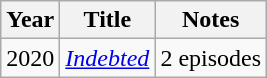<table class="wikitable sortable">
<tr>
<th>Year</th>
<th>Title</th>
<th class="unsortable">Notes</th>
</tr>
<tr>
<td>2020</td>
<td><em><a href='#'>Indebted</a></em></td>
<td>2 episodes</td>
</tr>
</table>
